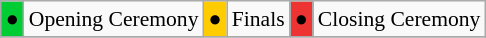<table class="wikitable" style="margin:0.5em auto; font-size:90%;">
<tr>
<td bgcolor=#00cc33>●</td>
<td>Opening Ceremony</td>
<td bgcolor=#ffcc00>●</td>
<td>Finals</td>
<td bgcolor=#ee3333>●</td>
<td>Closing Ceremony</td>
</tr>
<tr>
</tr>
</table>
